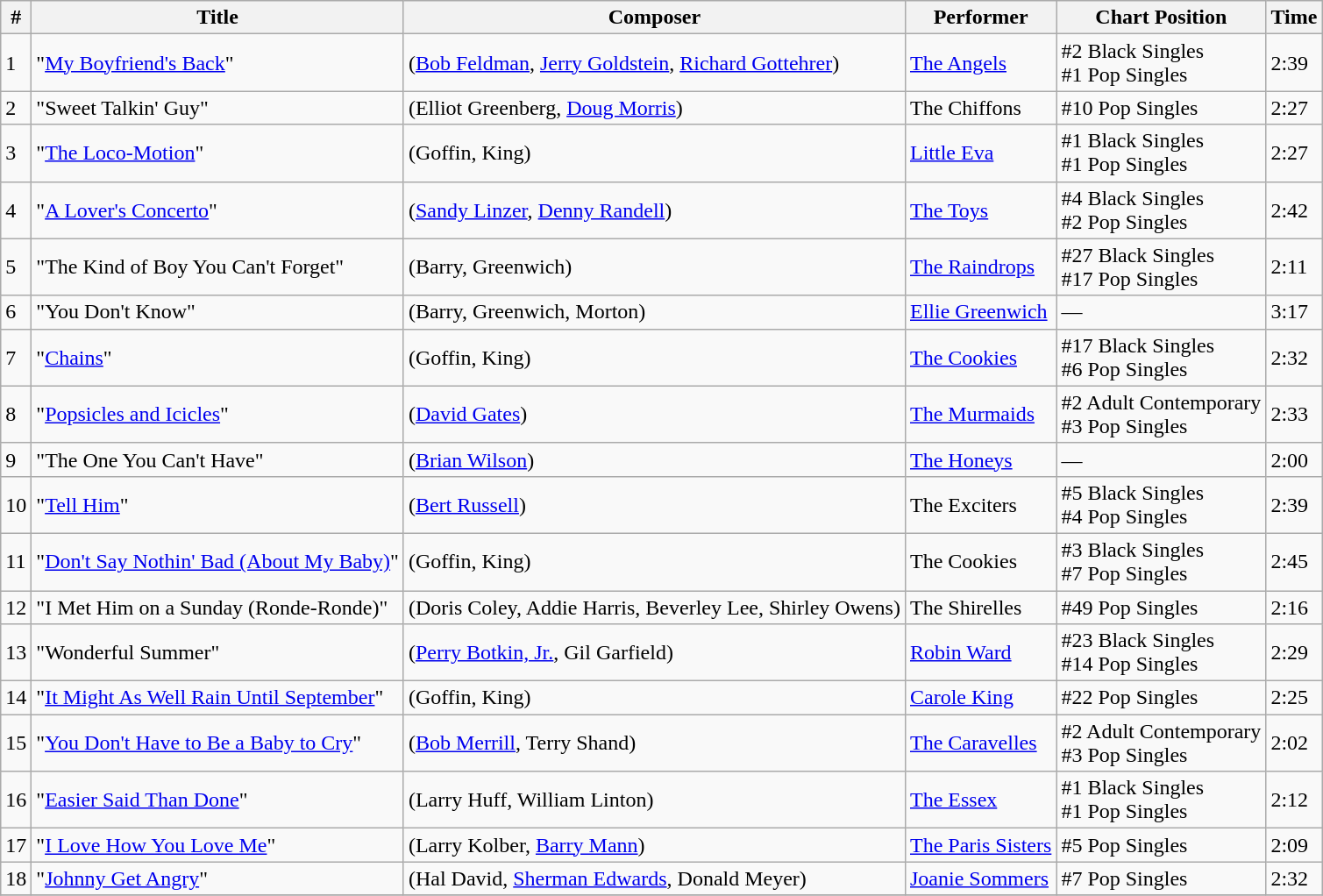<table class="wikitable">
<tr>
<th>#</th>
<th>Title</th>
<th>Composer</th>
<th>Performer</th>
<th>Chart Position</th>
<th>Time</th>
</tr>
<tr>
<td>1</td>
<td>"<a href='#'>My Boyfriend's Back</a>"</td>
<td>(<a href='#'>Bob Feldman</a>, <a href='#'>Jerry Goldstein</a>, <a href='#'>Richard Gottehrer</a>)</td>
<td><a href='#'>The Angels</a></td>
<td>#2 Black Singles<br>#1 Pop Singles</td>
<td>2:39</td>
</tr>
<tr>
<td>2</td>
<td>"Sweet Talkin' Guy"</td>
<td>(Elliot Greenberg, <a href='#'>Doug Morris</a>)</td>
<td>The Chiffons</td>
<td>#10 Pop Singles</td>
<td>2:27</td>
</tr>
<tr>
<td>3</td>
<td>"<a href='#'>The Loco-Motion</a>"</td>
<td>(Goffin, King)</td>
<td><a href='#'>Little Eva</a></td>
<td>#1 Black Singles<br>#1 Pop Singles</td>
<td>2:27</td>
</tr>
<tr>
<td>4</td>
<td>"<a href='#'>A Lover's Concerto</a>"</td>
<td>(<a href='#'>Sandy Linzer</a>, <a href='#'>Denny Randell</a>)</td>
<td><a href='#'>The Toys</a></td>
<td>#4 Black Singles<br>#2 Pop Singles</td>
<td>2:42</td>
</tr>
<tr>
<td>5</td>
<td>"The Kind of Boy You Can't Forget"</td>
<td>(Barry, Greenwich)</td>
<td><a href='#'>The Raindrops</a></td>
<td>#27 Black Singles<br>#17 Pop Singles</td>
<td>2:11</td>
</tr>
<tr>
<td>6</td>
<td>"You Don't Know"</td>
<td>(Barry, Greenwich, Morton)</td>
<td><a href='#'>Ellie Greenwich</a></td>
<td>—</td>
<td>3:17</td>
</tr>
<tr>
<td>7</td>
<td>"<a href='#'>Chains</a>"</td>
<td>(Goffin, King)</td>
<td><a href='#'>The Cookies</a></td>
<td>#17 Black Singles<br>#6 Pop Singles</td>
<td>2:32</td>
</tr>
<tr>
<td>8</td>
<td>"<a href='#'>Popsicles and Icicles</a>"</td>
<td>(<a href='#'>David Gates</a>)</td>
<td><a href='#'>The Murmaids</a></td>
<td>#2 Adult Contemporary<br>#3 Pop Singles</td>
<td>2:33</td>
</tr>
<tr>
<td>9</td>
<td>"The One You Can't Have"</td>
<td>(<a href='#'>Brian Wilson</a>)</td>
<td><a href='#'>The Honeys</a></td>
<td>—</td>
<td>2:00</td>
</tr>
<tr>
<td>10</td>
<td>"<a href='#'>Tell Him</a>"</td>
<td>(<a href='#'>Bert Russell</a>)</td>
<td>The Exciters</td>
<td>#5 Black Singles<br>#4 Pop Singles</td>
<td>2:39</td>
</tr>
<tr>
<td>11</td>
<td>"<a href='#'>Don't Say Nothin' Bad (About My Baby)</a>"</td>
<td>(Goffin, King)</td>
<td>The Cookies</td>
<td>#3 Black Singles<br>#7 Pop Singles</td>
<td>2:45</td>
</tr>
<tr>
<td>12</td>
<td>"I Met Him on a Sunday (Ronde-Ronde)"</td>
<td>(Doris Coley, Addie Harris, Beverley Lee, Shirley Owens)</td>
<td>The Shirelles</td>
<td>#49 Pop Singles</td>
<td>2:16</td>
</tr>
<tr>
<td>13</td>
<td>"Wonderful Summer"</td>
<td>(<a href='#'>Perry Botkin, Jr.</a>, Gil Garfield)</td>
<td><a href='#'>Robin Ward</a></td>
<td>#23 Black Singles<br>#14 Pop Singles</td>
<td>2:29</td>
</tr>
<tr>
<td>14</td>
<td>"<a href='#'>It Might As Well Rain Until September</a>"</td>
<td>(Goffin, King)</td>
<td><a href='#'>Carole King</a></td>
<td>#22 Pop Singles</td>
<td>2:25</td>
</tr>
<tr>
<td>15</td>
<td>"<a href='#'>You Don't Have to Be a Baby to Cry</a>"</td>
<td>(<a href='#'>Bob Merrill</a>, Terry Shand)</td>
<td><a href='#'>The Caravelles</a></td>
<td>#2 Adult Contemporary<br>#3 Pop Singles</td>
<td>2:02</td>
</tr>
<tr>
<td>16</td>
<td>"<a href='#'>Easier Said Than Done</a>"</td>
<td>(Larry Huff, William Linton)</td>
<td><a href='#'>The Essex</a></td>
<td>#1 Black Singles<br>#1 Pop Singles</td>
<td>2:12</td>
</tr>
<tr>
<td>17</td>
<td>"<a href='#'>I Love How You Love Me</a>"</td>
<td>(Larry Kolber, <a href='#'>Barry Mann</a>)</td>
<td><a href='#'>The Paris Sisters</a></td>
<td>#5 Pop Singles</td>
<td>2:09</td>
</tr>
<tr>
<td>18</td>
<td>"<a href='#'>Johnny Get Angry</a>"</td>
<td>(Hal David, <a href='#'>Sherman Edwards</a>, Donald Meyer)</td>
<td><a href='#'>Joanie Sommers</a></td>
<td>#7 Pop Singles</td>
<td>2:32</td>
</tr>
<tr>
</tr>
</table>
